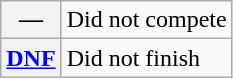<table class="wikitable">
<tr>
<th scope="row">—</th>
<td>Did not compete</td>
</tr>
<tr>
<th scope="row"><a href='#'>DNF</a></th>
<td>Did not finish</td>
</tr>
</table>
